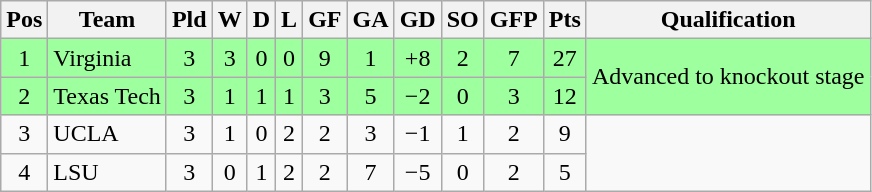<table class="wikitable" style="text-align:center">
<tr>
<th>Pos</th>
<th>Team</th>
<th>Pld</th>
<th>W</th>
<th>D</th>
<th>L</th>
<th>GF</th>
<th>GA</th>
<th>GD</th>
<th>SO</th>
<th>GFP</th>
<th>Pts</th>
<th>Qualification</th>
</tr>
<tr bgcolor="#9eff9e">
<td>1</td>
<td style="text-align:left">Virginia</td>
<td>3</td>
<td>3</td>
<td>0</td>
<td>0</td>
<td>9</td>
<td>1</td>
<td>+8</td>
<td>2</td>
<td>7</td>
<td>27</td>
<td rowspan="2">Advanced to knockout stage</td>
</tr>
<tr bgcolor="#9eff9e">
<td>2</td>
<td style="text-align:left">Texas Tech</td>
<td>3</td>
<td>1</td>
<td>1</td>
<td>1</td>
<td>3</td>
<td>5</td>
<td>−2</td>
<td>0</td>
<td>3</td>
<td>12</td>
</tr>
<tr>
<td>3</td>
<td style="text-align:left">UCLA</td>
<td>3</td>
<td>1</td>
<td>0</td>
<td>2</td>
<td>2</td>
<td>3</td>
<td>−1</td>
<td>1</td>
<td>2</td>
<td>9</td>
<td rowspan="2"></td>
</tr>
<tr>
<td>4</td>
<td style="text-align:left">LSU</td>
<td>3</td>
<td>0</td>
<td>1</td>
<td>2</td>
<td>2</td>
<td>7</td>
<td>−5</td>
<td>0</td>
<td>2</td>
<td>5</td>
</tr>
</table>
